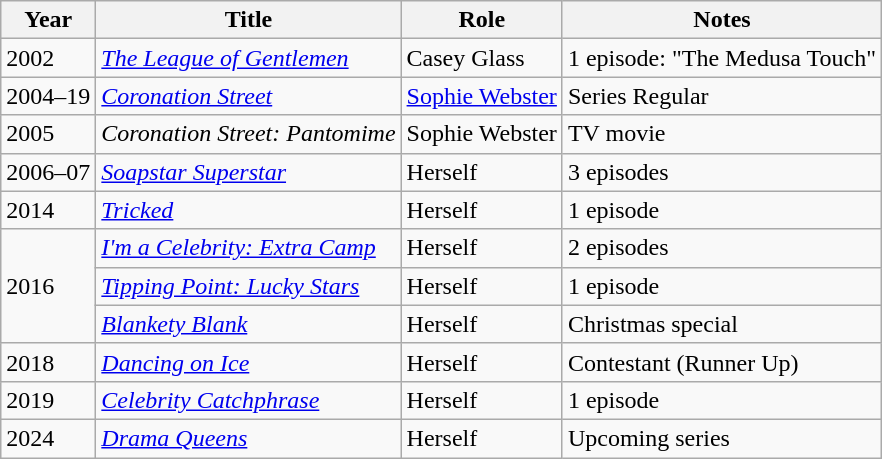<table class="wikitable sortable">
<tr>
<th>Year</th>
<th>Title</th>
<th>Role</th>
<th class="unsortable">Notes</th>
</tr>
<tr>
<td>2002</td>
<td><em><a href='#'>The League of Gentlemen</a></em></td>
<td>Casey Glass</td>
<td>1 episode: "The Medusa Touch"</td>
</tr>
<tr>
<td>2004–19</td>
<td><em><a href='#'>Coronation Street</a></em></td>
<td><a href='#'>Sophie Webster</a></td>
<td>Series Regular</td>
</tr>
<tr>
<td>2005</td>
<td><em>Coronation Street: Pantomime</em></td>
<td>Sophie Webster</td>
<td>TV movie</td>
</tr>
<tr>
<td>2006–07</td>
<td><em><a href='#'>Soapstar Superstar</a></em></td>
<td>Herself</td>
<td>3 episodes</td>
</tr>
<tr>
<td>2014</td>
<td><em><a href='#'>Tricked</a></em></td>
<td>Herself</td>
<td>1 episode</td>
</tr>
<tr>
<td rowspan=3>2016</td>
<td><em><a href='#'>I'm a Celebrity: Extra Camp</a></em></td>
<td>Herself</td>
<td>2 episodes</td>
</tr>
<tr>
<td><em><a href='#'>Tipping Point: Lucky Stars</a></em></td>
<td>Herself</td>
<td>1 episode</td>
</tr>
<tr>
<td><em><a href='#'>Blankety Blank</a></em></td>
<td>Herself</td>
<td>Christmas special</td>
</tr>
<tr>
<td>2018</td>
<td><em><a href='#'>Dancing on Ice</a></em></td>
<td>Herself</td>
<td>Contestant (Runner Up)</td>
</tr>
<tr>
<td>2019</td>
<td><em><a href='#'>Celebrity Catchphrase</a></em></td>
<td>Herself</td>
<td>1 episode</td>
</tr>
<tr>
<td>2024</td>
<td><a href='#'><em>Drama Queens</em></a></td>
<td>Herself</td>
<td>Upcoming series</td>
</tr>
</table>
